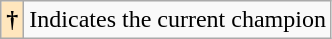<table class="wikitable">
<tr>
<th style="background-color: #ffe6bd">†</th>
<td>Indicates the current champion</td>
</tr>
</table>
